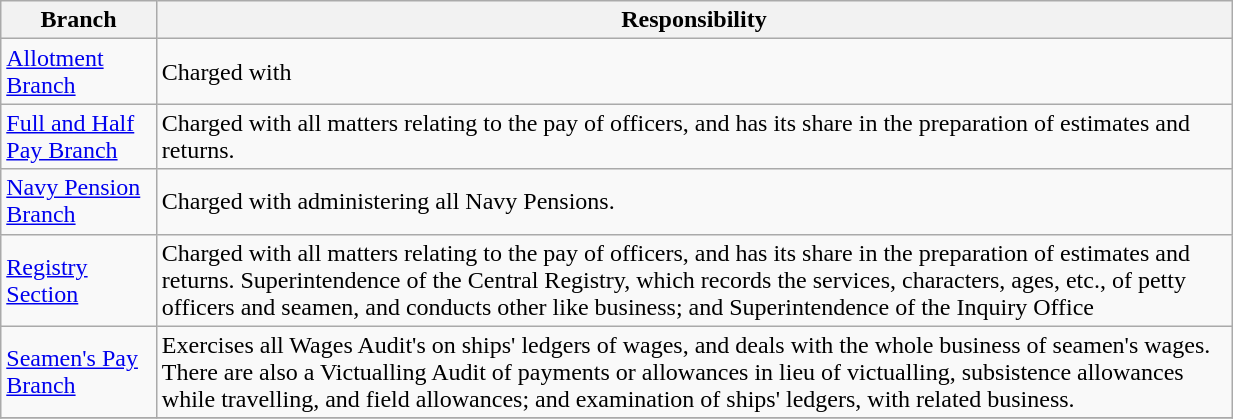<table class="collapsible wikitable collapsed" style="width: 65%">
<tr>
<th>Branch</th>
<th>Responsibility</th>
</tr>
<tr>
<td><a href='#'>Allotment Branch</a></td>
<td>Charged with</td>
</tr>
<tr>
<td><a href='#'>Full and Half Pay Branch</a></td>
<td>Charged with all matters relating to the pay of officers, and has its share in the preparation of estimates and returns.</td>
</tr>
<tr>
<td><a href='#'>Navy Pension Branch</a></td>
<td>Charged with administering all Navy Pensions.</td>
</tr>
<tr>
<td><a href='#'>Registry Section</a></td>
<td>Charged with all matters relating to the pay of officers, and has its share in the preparation of estimates and returns. Superintendence of the Central Registry, which records the services, characters, ages, etc., of petty officers and seamen, and conducts other like business; and Superintendence of the Inquiry Office</td>
</tr>
<tr>
<td><a href='#'>Seamen's Pay Branch</a></td>
<td>Exercises all Wages Audit's on ships' ledgers of wages, and deals with the whole business of seamen's wages. There are also a Victualling Audit of payments or allowances in lieu of victualling, subsistence allowances while travelling, and field allowances; and examination of ships' ledgers, with related business.</td>
</tr>
<tr>
</tr>
</table>
